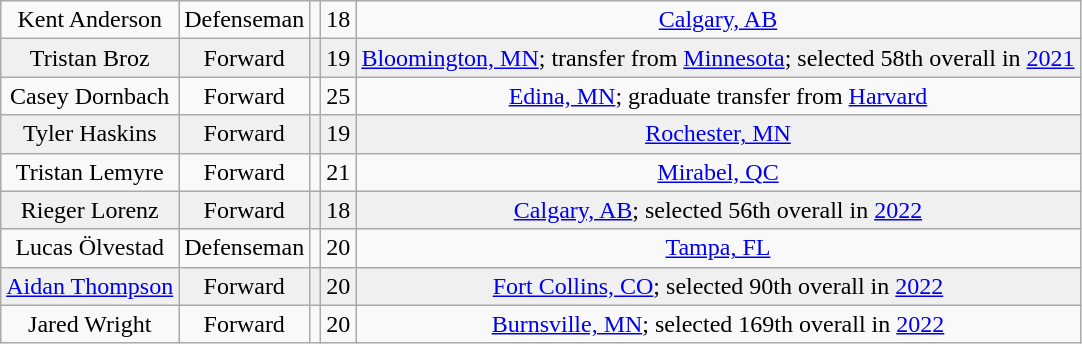<table class="wikitable">
<tr align="center" bgcolor="">
<td>Kent Anderson</td>
<td>Defenseman</td>
<td></td>
<td>18</td>
<td><a href='#'>Calgary, AB</a></td>
</tr>
<tr align="center" bgcolor="f0f0f0">
<td>Tristan Broz</td>
<td>Forward</td>
<td></td>
<td>19</td>
<td><a href='#'>Bloomington, MN</a>; transfer from <a href='#'>Minnesota</a>; selected 58th overall in <a href='#'>2021</a></td>
</tr>
<tr align="center" bgcolor="">
<td>Casey Dornbach</td>
<td>Forward</td>
<td></td>
<td>25</td>
<td><a href='#'>Edina, MN</a>; graduate transfer from <a href='#'>Harvard</a></td>
</tr>
<tr align="center" bgcolor="f0f0f0">
<td>Tyler Haskins</td>
<td>Forward</td>
<td></td>
<td>19</td>
<td><a href='#'>Rochester, MN</a></td>
</tr>
<tr align="center" bgcolor="">
<td>Tristan Lemyre</td>
<td>Forward</td>
<td></td>
<td>21</td>
<td><a href='#'>Mirabel, QC</a></td>
</tr>
<tr align="center" bgcolor="f0f0f0">
<td>Rieger Lorenz</td>
<td>Forward</td>
<td></td>
<td>18</td>
<td><a href='#'>Calgary, AB</a>; selected 56th overall in <a href='#'>2022</a></td>
</tr>
<tr align="center" bgcolor="">
<td>Lucas Ölvestad</td>
<td>Defenseman</td>
<td></td>
<td>20</td>
<td><a href='#'>Tampa, FL</a></td>
</tr>
<tr align="center" bgcolor="f0f0f0">
<td><a href='#'>Aidan Thompson</a></td>
<td>Forward</td>
<td></td>
<td>20</td>
<td><a href='#'>Fort Collins, CO</a>; selected 90th overall in <a href='#'>2022</a></td>
</tr>
<tr align="center" bgcolor="">
<td>Jared Wright</td>
<td>Forward</td>
<td></td>
<td>20</td>
<td><a href='#'>Burnsville, MN</a>; selected 169th overall in <a href='#'>2022</a></td>
</tr>
</table>
